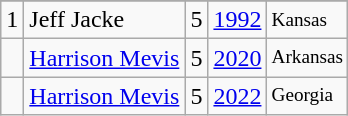<table class="wikitable">
<tr>
</tr>
<tr>
<td>1</td>
<td>Jeff Jacke</td>
<td>5</td>
<td><a href='#'>1992</a></td>
<td style="font-size:80%;">Kansas</td>
</tr>
<tr>
<td></td>
<td><a href='#'>Harrison Mevis</a></td>
<td>5</td>
<td><a href='#'>2020</a></td>
<td style="font-size:80%;">Arkansas</td>
</tr>
<tr>
<td></td>
<td><a href='#'>Harrison Mevis</a></td>
<td>5</td>
<td><a href='#'>2022</a></td>
<td style="font-size:80%;">Georgia</td>
</tr>
</table>
